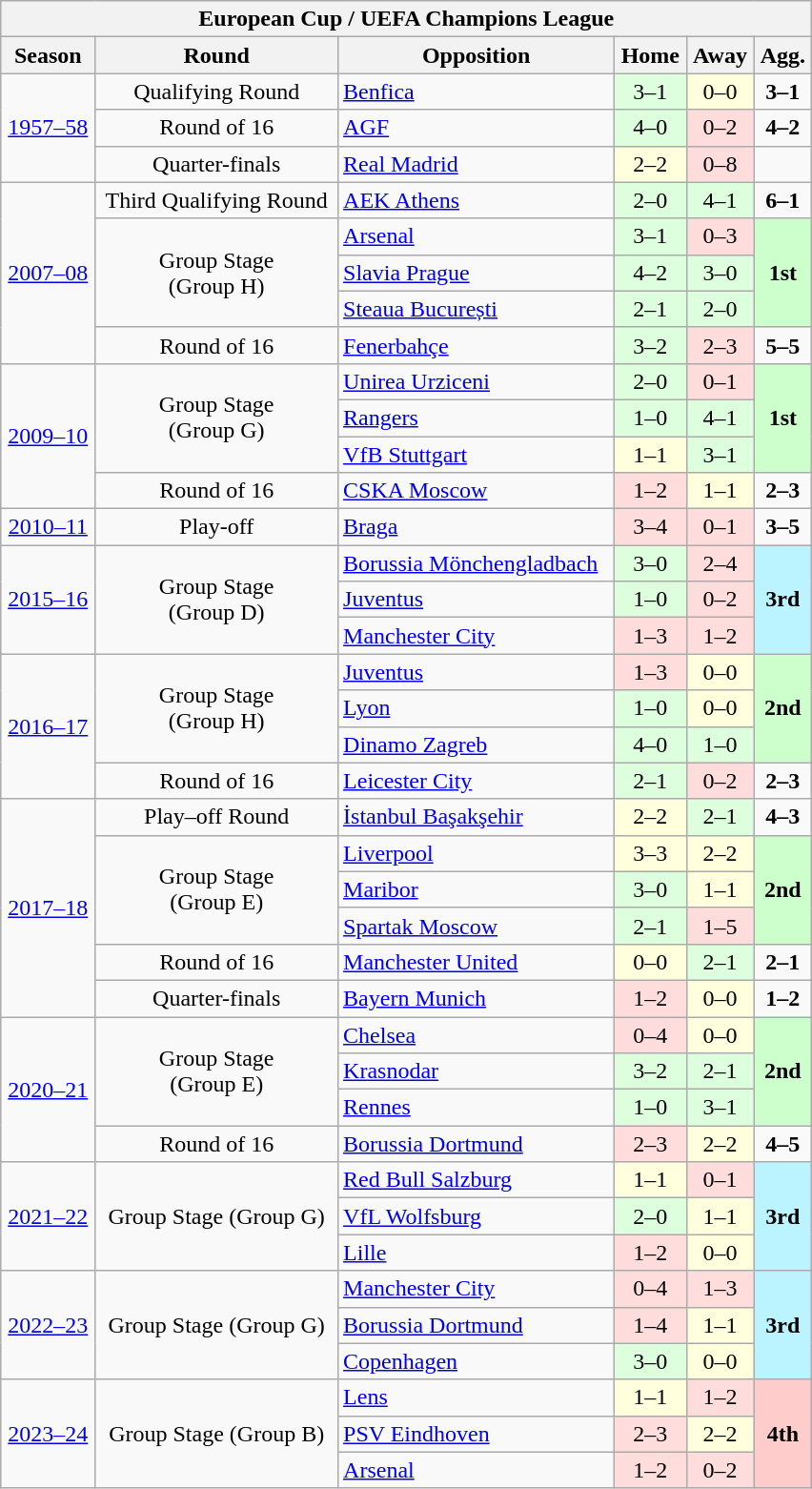<table class="wikitable collapsible">
<tr>
<th colspan="6" width="560">European Cup / UEFA Champions League</th>
</tr>
<tr>
<th>Season</th>
<th>Round</th>
<th>Opposition</th>
<th>Home</th>
<th>Away</th>
<th>Agg.</th>
</tr>
<tr>
<td style="text-align:center;" rowspan="3"><a href='#'>1957–58</a></td>
<td style="text-align:center;">Qualifying Round</td>
<td> <a href='#'>Benfica</a></td>
<td style="text-align:center; background:#dfd;">3–1</td>
<td style="text-align:center; background:#ffd;">0–0</td>
<td style="text-align:center;"><strong>3–1</strong></td>
</tr>
<tr>
<td style="text-align:center;">Round of 16</td>
<td> <a href='#'>AGF</a></td>
<td style="text-align:center; background:#dfd;">4–0</td>
<td style="text-align:center; background:#fdd;">0–2</td>
<td style="text-align:center;"><strong>4–2</strong></td>
</tr>
<tr>
<td style="text-align:center;">Quarter-finals</td>
<td> <a href='#'>Real Madrid</a></td>
<td style="text-align:center; background:#ffd;">2–2</td>
<td style="text-align:center; background:#fdd;">0–8</td>
<td style="text-align:center;"><strong></strong></td>
</tr>
<tr>
<td style="text-align:center;" rowspan="5"><a href='#'>2007–08</a></td>
<td style="text-align:center;">Third Qualifying Round</td>
<td> <a href='#'>AEK Athens</a></td>
<td style="text-align:center; background:#dfd;">2–0</td>
<td style="text-align:center; background:#dfd;">4–1</td>
<td style="text-align:center;"><strong>6–1</strong></td>
</tr>
<tr>
<td rowspan="3" style="text-align:center;">Group Stage<br>(Group H)</td>
<td> <a href='#'>Arsenal</a></td>
<td style="text-align:center; background:#dfd;">3–1</td>
<td style="text-align:center; background:#fdd;">0–3</td>
<td rowspan="3" style="text-align:center;background:#ccffcc"><strong>1st</strong></td>
</tr>
<tr>
<td> <a href='#'>Slavia Prague</a></td>
<td style="text-align:center; background:#dfd;">4–2</td>
<td style="text-align:center; background:#dfd;">3–0</td>
</tr>
<tr>
<td> <a href='#'>Steaua București</a></td>
<td style="text-align:center; background:#dfd;">2–1</td>
<td style="text-align:center; background:#dfd;">2–0</td>
</tr>
<tr>
<td style="text-align:center;">Round of 16</td>
<td> <a href='#'>Fenerbahçe</a></td>
<td style="text-align:center; background:#dfd;">3–2 </td>
<td style="text-align:center; background:#fdd;">2–3</td>
<td style="text-align:center;"><strong>5–5 </strong></td>
</tr>
<tr>
<td style="text-align:center;" rowspan="4"><a href='#'>2009–10</a></td>
<td rowspan="3" style="text-align:center;">Group Stage<br>(Group G)</td>
<td> <a href='#'>Unirea Urziceni</a></td>
<td style="text-align:center; background:#dfd;">2–0</td>
<td style="text-align:center; background:#fdd;">0–1</td>
<td rowspan="3" style="text-align:center;background:#ccffcc"><strong>1st</strong></td>
</tr>
<tr>
<td> <a href='#'>Rangers</a></td>
<td style="text-align:center; background:#dfd;">1–0</td>
<td style="text-align:center; background:#dfd;">4–1</td>
</tr>
<tr>
<td> <a href='#'>VfB Stuttgart</a></td>
<td style="text-align:center; background:#ffd;">1–1</td>
<td style="text-align:center; background:#dfd;">3–1</td>
</tr>
<tr>
<td style="text-align:center;">Round of 16</td>
<td> <a href='#'>CSKA Moscow</a></td>
<td style="text-align:center; background:#fdd;">1–2</td>
<td style="text-align:center; background:#ffd;">1–1</td>
<td style="text-align:center;"><strong>2–3</strong></td>
</tr>
<tr>
<td style="text-align:center;"><a href='#'>2010–11</a></td>
<td style="text-align:center;">Play-off</td>
<td> <a href='#'>Braga</a></td>
<td style="text-align:center; background:#fdd;">3–4</td>
<td style="text-align:center; background:#fdd;">0–1</td>
<td style="text-align:center;"><strong>3–5</strong></td>
</tr>
<tr>
<td style="text-align:center;" rowspan="3"><a href='#'>2015–16</a></td>
<td rowspan="3" style="text-align:center;">Group Stage<br>(Group D)</td>
<td> <a href='#'>Borussia Mönchengladbach</a></td>
<td style="text-align:center; background:#dfd;">3–0</td>
<td style="text-align:center; background:#fdd;">2–4</td>
<td rowspan="3" style="text-align:center;background:#BBF3FF"><strong>3rd</strong></td>
</tr>
<tr>
<td> <a href='#'>Juventus</a></td>
<td style="text-align:center; background:#dfd;">1–0</td>
<td style="text-align:center; background:#fdd;">0–2</td>
</tr>
<tr>
<td> <a href='#'>Manchester City</a></td>
<td style="text-align:center; background:#fdd;">1–3</td>
<td style="text-align:center; background:#fdd;">1–2</td>
</tr>
<tr>
<td style="text-align:center;" rowspan="4"><a href='#'>2016–17</a></td>
<td rowspan="3" style="text-align:center;">Group Stage<br>(Group H)</td>
<td> <a href='#'>Juventus</a></td>
<td style="text-align:center; background:#fdd;">1–3</td>
<td style="text-align:center; background:#ffd;">0–0</td>
<td rowspan="3" style="text-align:center;background:#ccffcc"><strong>2nd</strong></td>
</tr>
<tr>
<td> <a href='#'>Lyon</a></td>
<td style="text-align:center; background:#dfd;">1–0</td>
<td style="text-align:center; background:#ffd;">0–0</td>
</tr>
<tr>
<td> <a href='#'>Dinamo Zagreb</a></td>
<td style="text-align:center; background:#dfd;">4–0</td>
<td style="text-align:center; background:#dfd;">1–0</td>
</tr>
<tr>
<td style="text-align:center;">Round of 16</td>
<td> <a href='#'>Leicester City</a></td>
<td style="text-align:center; background:#dfd;">2–1</td>
<td style="text-align:center; background:#fdd;">0–2</td>
<td style="text-align:center;"><strong>2–3</strong></td>
</tr>
<tr>
<td style="text-align:center;" rowspan="6"><a href='#'>2017–18</a></td>
<td style="text-align:center;">Play–off Round</td>
<td> <a href='#'>İstanbul Başakşehir</a></td>
<td style="text-align:center; background:#ffd;">2–2</td>
<td style="text-align:center; background:#dfd;">2–1</td>
<td style="text-align:center;"><strong>4–3</strong></td>
</tr>
<tr>
<td rowspan="3" style="text-align:center;">Group Stage<br>(Group E)</td>
<td> <a href='#'>Liverpool</a></td>
<td style="text-align:center; background:#ffd;">3–3</td>
<td style="text-align:center; background:#ffd;">2–2</td>
<td rowspan="3" style="text-align:center;background:#ccffcc"><strong>2nd</strong></td>
</tr>
<tr>
<td> <a href='#'>Maribor</a></td>
<td style="text-align:center; background:#dfd;">3–0</td>
<td style="text-align:center; background:#ffd;">1–1</td>
</tr>
<tr>
<td> <a href='#'>Spartak Moscow</a></td>
<td style="text-align:center; background:#dfd;">2–1</td>
<td style="text-align:center; background:#fdd;">1–5</td>
</tr>
<tr>
<td style="text-align:center;">Round of 16</td>
<td> <a href='#'>Manchester United</a></td>
<td style="text-align:center; background:#ffd;">0–0</td>
<td style="text-align:center; background:#dfd;">2–1</td>
<td style="text-align:center;"><strong>2–1</strong></td>
</tr>
<tr>
<td style="text-align:center;">Quarter-finals</td>
<td> <a href='#'>Bayern Munich</a></td>
<td style="text-align:center; background:#fdd;">1–2</td>
<td style="text-align:center; background:#ffd;">0–0</td>
<td style="text-align:center;"><strong>1–2</strong></td>
</tr>
<tr>
<td style="text-align:center;" rowspan="4"><a href='#'>2020–21</a></td>
<td rowspan="3" style="text-align:center;">Group Stage<br>(Group E)</td>
<td> <a href='#'>Chelsea</a></td>
<td style="text-align:center; background:#fdd;">0–4</td>
<td style="text-align:center; background:#ffd;">0–0</td>
<td rowspan="3" style="text-align:center;background:#ccffcc"><strong>2nd</strong></td>
</tr>
<tr>
<td> <a href='#'>Krasnodar</a></td>
<td style="text-align:center; background:#dfd;">3–2</td>
<td style="text-align:center; background:#dfd;">2–1</td>
</tr>
<tr>
<td> <a href='#'>Rennes</a></td>
<td style="text-align:center; background:#dfd;">1–0</td>
<td style="text-align:center; background:#dfd;">3–1</td>
</tr>
<tr>
<td style="text-align:center;">Round of 16</td>
<td> <a href='#'>Borussia Dortmund</a></td>
<td style="text-align:center; background:#fdd;">2–3</td>
<td style="text-align:center; background:#ffd;">2–2</td>
<td style="text-align:center;"><strong>4–5</strong></td>
</tr>
<tr>
<td style="text-align:center;" rowspan="3"><a href='#'>2021–22</a></td>
<td rowspan="3" style="text-align:center;">Group Stage (Group G)</td>
<td> <a href='#'>Red Bull Salzburg</a></td>
<td style="text-align:center; background:#ffd;">1–1</td>
<td style="text-align:center; background:#fdd;">0–1</td>
<td rowspan="3" style="text-align:center;background:#BBF3FF"><strong>3rd</strong></td>
</tr>
<tr>
<td> <a href='#'>VfL Wolfsburg</a></td>
<td style="text-align:center; background:#dfd;">2–0</td>
<td style="text-align:center; background:#ffd;">1–1</td>
</tr>
<tr>
<td> <a href='#'>Lille</a></td>
<td style="text-align:center; background:#fdd;">1–2</td>
<td style="text-align:center; background:#ffd;">0–0</td>
</tr>
<tr>
<td style="text-align:center;" rowspan="3"><a href='#'>2022–23</a></td>
<td rowspan="3" style="text-align:center;">Group Stage (Group G)</td>
<td> <a href='#'>Manchester City</a></td>
<td style="text-align:center; background:#fdd;">0–4</td>
<td style="text-align:center; background:#fdd;">1–3</td>
<td rowspan="3" style="text-align:center;background:#BBF3FF"><strong>3rd</strong></td>
</tr>
<tr>
<td> <a href='#'>Borussia Dortmund</a></td>
<td style="text-align:center; background:#fdd;">1–4</td>
<td style="text-align:center; background:#ffd;">1–1</td>
</tr>
<tr>
<td> <a href='#'>Copenhagen</a></td>
<td style="text-align:center; background:#dfd;">3–0</td>
<td style="text-align:center; background:#ffd;">0–0</td>
</tr>
<tr>
<td style="text-align:center;" rowspan="3"><a href='#'>2023–24</a></td>
<td rowspan="3" style="text-align:center;">Group Stage (Group B)</td>
<td> <a href='#'>Lens</a></td>
<td style="text-align:center; background:#ffd;">1–1</td>
<td style="text-align:center; background:#fdd;">1–2</td>
<td rowspan="3" style="text-align:center;background:#ffcccc"><strong>4th</strong></td>
</tr>
<tr>
<td> <a href='#'>PSV Eindhoven</a></td>
<td style="text-align:center; background:#fdd;">2–3</td>
<td style="text-align:center; background:#ffd;">2–2</td>
</tr>
<tr>
<td> <a href='#'>Arsenal</a></td>
<td style="text-align:center; background:#fdd;">1–2</td>
<td style="text-align:center; background:#fdd;">0–2</td>
</tr>
</table>
